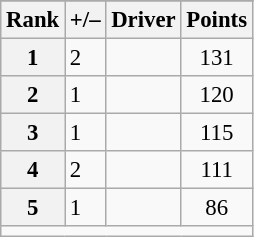<table class="wikitable sortable" style="font-size: 95%;">
<tr>
</tr>
<tr>
<th scope="col">Rank</th>
<th scope="col">+/–</th>
<th scope="col">Driver</th>
<th scope="col">Points</th>
</tr>
<tr>
<th scope="row">1</th>
<td align="left"> 2</td>
<td></td>
<td align="center">131</td>
</tr>
<tr>
<th scope="row">2</th>
<td align="left"> 1</td>
<td></td>
<td align="center">120</td>
</tr>
<tr>
<th scope="row">3</th>
<td align="left"> 1</td>
<td></td>
<td align="center">115</td>
</tr>
<tr>
<th scope="row">4</th>
<td align="left"> 2</td>
<td></td>
<td align="center">111</td>
</tr>
<tr>
<th scope="row">5</th>
<td align="left"> 1</td>
<td></td>
<td align="center">86</td>
</tr>
<tr class="sortbottom">
<td colspan="9"></td>
</tr>
</table>
